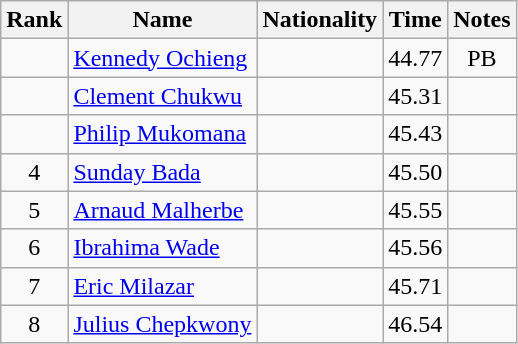<table class="wikitable sortable" style="text-align:center">
<tr>
<th>Rank</th>
<th>Name</th>
<th>Nationality</th>
<th>Time</th>
<th>Notes</th>
</tr>
<tr>
<td></td>
<td align=left><a href='#'>Kennedy Ochieng</a></td>
<td align=left></td>
<td>44.77</td>
<td>PB</td>
</tr>
<tr>
<td></td>
<td align=left><a href='#'>Clement Chukwu</a></td>
<td align=left></td>
<td>45.31</td>
<td></td>
</tr>
<tr>
<td></td>
<td align=left><a href='#'>Philip Mukomana</a></td>
<td align=left></td>
<td>45.43</td>
<td></td>
</tr>
<tr>
<td>4</td>
<td align=left><a href='#'>Sunday Bada</a></td>
<td align=left></td>
<td>45.50</td>
<td></td>
</tr>
<tr>
<td>5</td>
<td align=left><a href='#'>Arnaud Malherbe</a></td>
<td align=left></td>
<td>45.55</td>
<td></td>
</tr>
<tr>
<td>6</td>
<td align=left><a href='#'>Ibrahima Wade</a></td>
<td align=left></td>
<td>45.56</td>
<td></td>
</tr>
<tr>
<td>7</td>
<td align=left><a href='#'>Eric Milazar</a></td>
<td align=left></td>
<td>45.71</td>
<td></td>
</tr>
<tr>
<td>8</td>
<td align=left><a href='#'>Julius Chepkwony</a></td>
<td align=left></td>
<td>46.54</td>
<td></td>
</tr>
</table>
